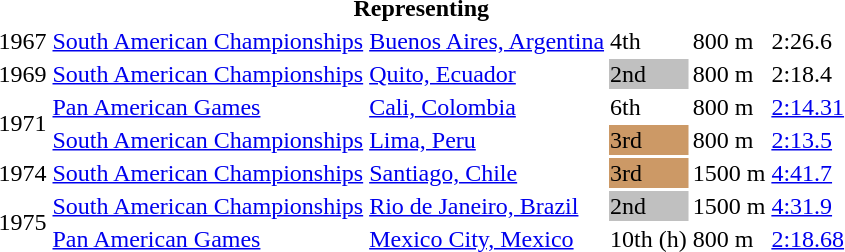<table>
<tr>
<th colspan="6">Representing </th>
</tr>
<tr>
<td>1967</td>
<td><a href='#'>South American Championships</a></td>
<td><a href='#'>Buenos Aires, Argentina</a></td>
<td>4th</td>
<td>800 m</td>
<td>2:26.6</td>
</tr>
<tr>
<td>1969</td>
<td><a href='#'>South American Championships</a></td>
<td><a href='#'>Quito, Ecuador</a></td>
<td bgcolor=silver>2nd</td>
<td>800 m</td>
<td>2:18.4</td>
</tr>
<tr>
<td rowspan=2>1971</td>
<td><a href='#'>Pan American Games</a></td>
<td><a href='#'>Cali, Colombia</a></td>
<td>6th</td>
<td>800 m</td>
<td><a href='#'>2:14.31</a></td>
</tr>
<tr>
<td><a href='#'>South American Championships</a></td>
<td><a href='#'>Lima, Peru</a></td>
<td bgcolor=cc9966>3rd</td>
<td>800 m</td>
<td><a href='#'>2:13.5</a></td>
</tr>
<tr>
<td>1974</td>
<td><a href='#'>South American Championships</a></td>
<td><a href='#'>Santiago, Chile</a></td>
<td bgcolor=cc9966>3rd</td>
<td>1500 m</td>
<td><a href='#'>4:41.7</a></td>
</tr>
<tr>
<td rowspan=2>1975</td>
<td><a href='#'>South American Championships</a></td>
<td><a href='#'>Rio de Janeiro, Brazil</a></td>
<td bgcolor=silver>2nd</td>
<td>1500 m</td>
<td><a href='#'>4:31.9</a></td>
</tr>
<tr>
<td><a href='#'>Pan American Games</a></td>
<td><a href='#'>Mexico City, Mexico</a></td>
<td>10th (h)</td>
<td>800 m</td>
<td><a href='#'>2:18.68</a></td>
</tr>
</table>
